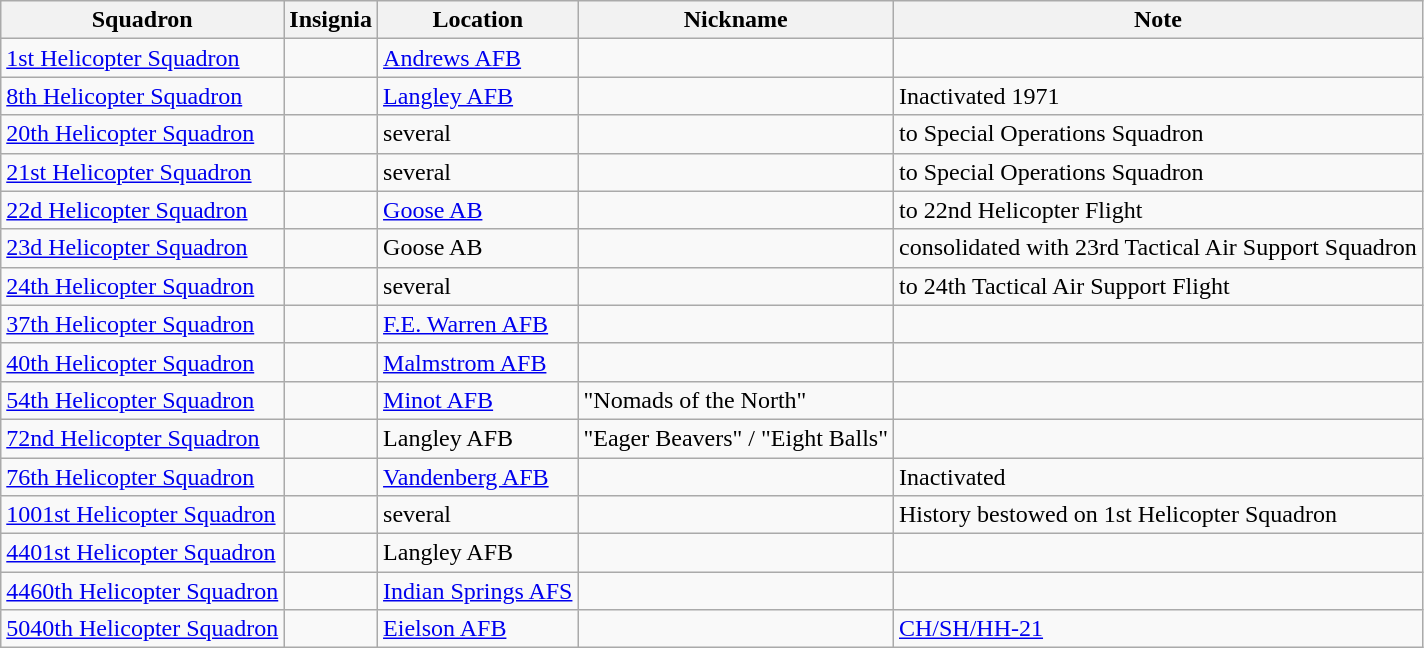<table class="wikitable">
<tr>
<th>Squadron</th>
<th>Insignia</th>
<th>Location</th>
<th>Nickname</th>
<th>Note</th>
</tr>
<tr>
<td><a href='#'>1st Helicopter Squadron</a></td>
<td></td>
<td><a href='#'>Andrews AFB</a></td>
<td></td>
<td></td>
</tr>
<tr>
<td><a href='#'>8th Helicopter Squadron</a></td>
<td></td>
<td><a href='#'>Langley AFB</a></td>
<td></td>
<td>Inactivated 1971</td>
</tr>
<tr>
<td><a href='#'>20th Helicopter Squadron</a></td>
<td></td>
<td>several</td>
<td></td>
<td>to Special Operations Squadron</td>
</tr>
<tr>
<td><a href='#'>21st Helicopter Squadron</a></td>
<td></td>
<td>several</td>
<td></td>
<td>to Special Operations Squadron</td>
</tr>
<tr>
<td><a href='#'>22d Helicopter Squadron</a></td>
<td></td>
<td><a href='#'>Goose AB</a></td>
<td></td>
<td>to 22nd Helicopter Flight</td>
</tr>
<tr>
<td><a href='#'>23d Helicopter Squadron</a></td>
<td></td>
<td>Goose AB</td>
<td></td>
<td>consolidated with 23rd Tactical Air Support Squadron</td>
</tr>
<tr>
<td><a href='#'>24th Helicopter Squadron</a></td>
<td></td>
<td>several</td>
<td></td>
<td>to 24th Tactical Air Support Flight</td>
</tr>
<tr>
<td><a href='#'>37th Helicopter Squadron</a></td>
<td></td>
<td><a href='#'>F.E. Warren AFB</a></td>
<td></td>
<td></td>
</tr>
<tr>
<td><a href='#'>40th Helicopter Squadron</a></td>
<td></td>
<td><a href='#'>Malmstrom AFB</a></td>
<td></td>
<td></td>
</tr>
<tr>
<td><a href='#'>54th Helicopter Squadron</a></td>
<td></td>
<td><a href='#'>Minot AFB</a></td>
<td>"Nomads of the North"</td>
<td></td>
</tr>
<tr>
<td><a href='#'>72nd Helicopter Squadron</a></td>
<td></td>
<td>Langley AFB</td>
<td>"Eager Beavers" / "Eight Balls"</td>
<td></td>
</tr>
<tr>
<td><a href='#'>76th Helicopter Squadron</a></td>
<td></td>
<td><a href='#'>Vandenberg AFB</a></td>
<td></td>
<td>Inactivated</td>
</tr>
<tr>
<td><a href='#'>1001st Helicopter Squadron</a></td>
<td></td>
<td>several</td>
<td></td>
<td>History bestowed on 1st Helicopter Squadron</td>
</tr>
<tr>
<td><a href='#'>4401st Helicopter Squadron</a></td>
<td></td>
<td>Langley AFB</td>
<td></td>
<td></td>
</tr>
<tr>
<td><a href='#'>4460th Helicopter Squadron</a></td>
<td></td>
<td><a href='#'>Indian Springs AFS</a></td>
<td></td>
<td></td>
</tr>
<tr>
<td><a href='#'>5040th Helicopter Squadron</a></td>
<td></td>
<td><a href='#'>Eielson AFB</a></td>
<td></td>
<td><a href='#'>CH/SH/HH-21</a></td>
</tr>
</table>
